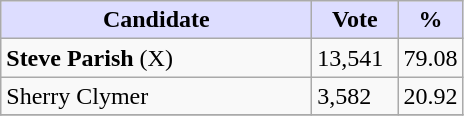<table class="wikitable">
<tr>
<th style="background:#ddf; width:200px;">Candidate</th>
<th style="background:#ddf; width:50px;">Vote</th>
<th style="background:#ddf; width:30px;">%</th>
</tr>
<tr>
<td><strong>Steve Parish</strong> (X)</td>
<td>13,541</td>
<td>79.08</td>
</tr>
<tr>
<td>Sherry Clymer</td>
<td>3,582</td>
<td>20.92</td>
</tr>
<tr>
</tr>
</table>
